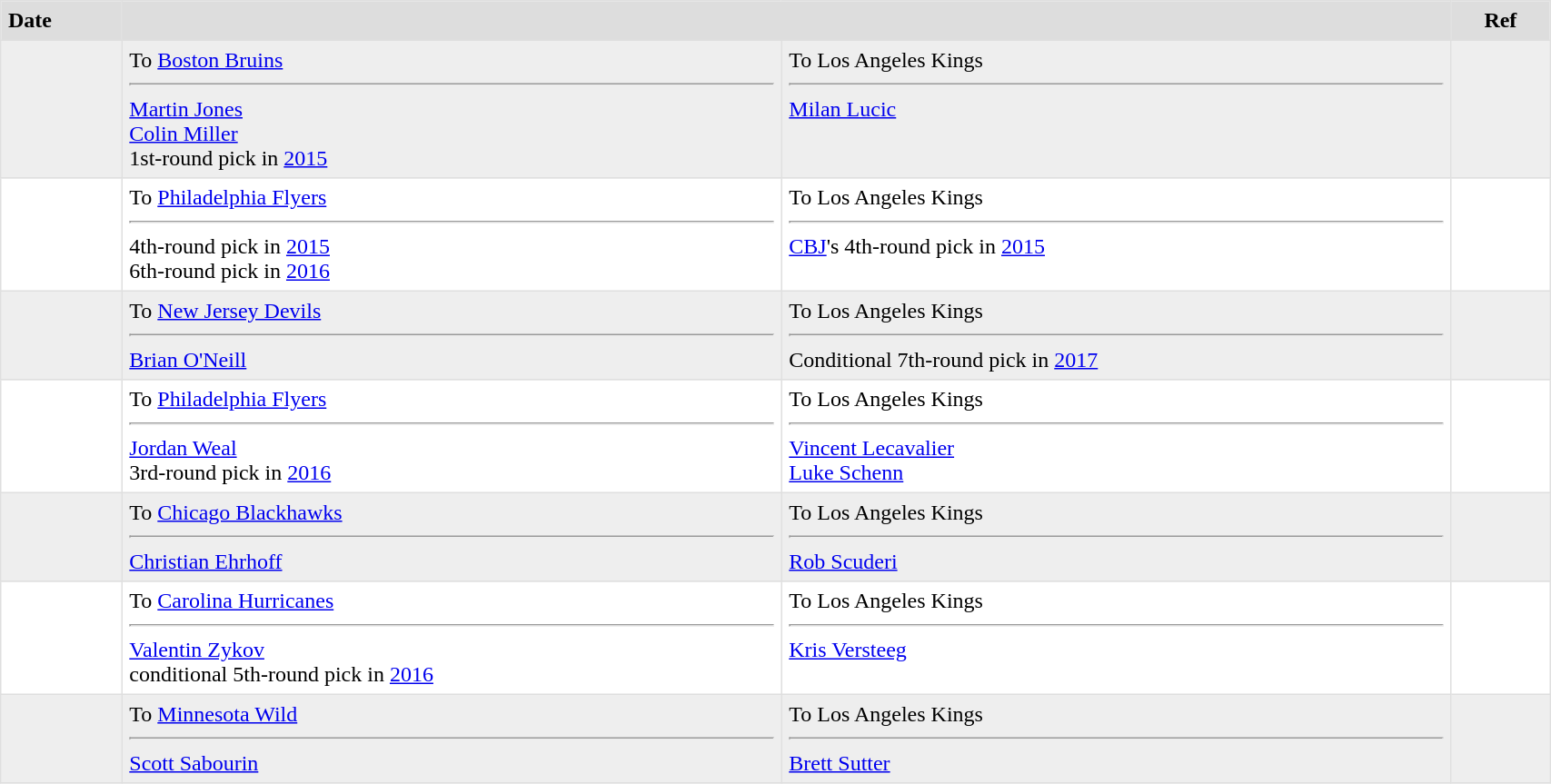<table border=1 style="border-collapse:collapse" bordercolor="#DFDFDF" cellpadding="5" width=90%>
<tr bgcolor="#dddddd">
<td><strong>Date</strong></td>
<th colspan="2"></th>
<th><strong>Ref</strong></th>
</tr>
<tr bgcolor="eeeeee">
<td></td>
<td valign="top">To <a href='#'>Boston Bruins</a> <hr><a href='#'>Martin Jones</a><br><a href='#'>Colin Miller</a><br>1st-round pick in <a href='#'>2015</a></td>
<td valign="top">To Los Angeles Kings <hr><a href='#'>Milan Lucic</a></td>
<td></td>
</tr>
<tr>
<td></td>
<td valign="top">To <a href='#'>Philadelphia Flyers</a> <hr>4th-round pick in <a href='#'>2015</a><br> 6th-round pick in <a href='#'>2016</a></td>
<td valign="top">To Los Angeles Kings <hr><a href='#'>CBJ</a>'s 4th-round pick in <a href='#'>2015</a></td>
<td></td>
</tr>
<tr bgcolor="eeeeee">
<td></td>
<td valign="top">To <a href='#'>New Jersey Devils</a> <hr><a href='#'>Brian O'Neill</a></td>
<td valign="top">To Los Angeles Kings <hr>Conditional 7th-round pick in <a href='#'>2017</a></td>
<td></td>
</tr>
<tr>
<td></td>
<td valign="top">To <a href='#'>Philadelphia Flyers</a> <hr><a href='#'>Jordan Weal</a><br> 3rd-round pick in <a href='#'>2016</a></td>
<td valign="top">To Los Angeles Kings <hr><a href='#'>Vincent Lecavalier</a><br><a href='#'>Luke Schenn</a></td>
<td></td>
</tr>
<tr bgcolor="eeeeee">
<td></td>
<td valign="top">To <a href='#'>Chicago Blackhawks</a> <hr><a href='#'>Christian Ehrhoff</a></td>
<td valign="top">To Los Angeles Kings <hr><a href='#'>Rob Scuderi</a></td>
<td></td>
</tr>
<tr>
<td></td>
<td valign="top">To <a href='#'>Carolina Hurricanes</a> <hr><a href='#'>Valentin Zykov</a><br> conditional 5th-round pick in <a href='#'>2016</a></td>
<td valign="top">To Los Angeles Kings <hr><a href='#'>Kris Versteeg</a></td>
<td></td>
</tr>
<tr bgcolor="eeeeee">
<td></td>
<td valign="top">To <a href='#'>Minnesota Wild</a> <hr><a href='#'>Scott Sabourin</a></td>
<td valign="top">To Los Angeles Kings <hr><a href='#'>Brett Sutter</a></td>
<td></td>
</tr>
</table>
